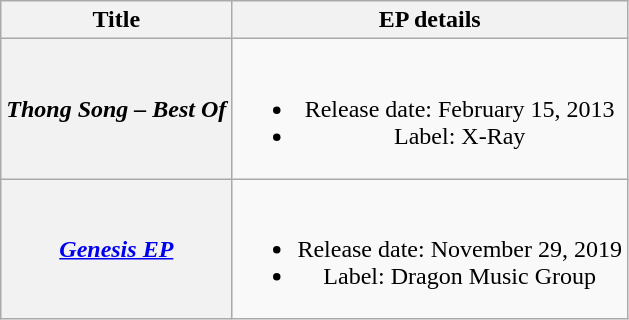<table class="wikitable plainrowheaders" style="text-align:center;">
<tr>
<th scope="col">Title</th>
<th scope="col">EP details</th>
</tr>
<tr>
<th scope="row"><em>Thong Song – Best Of</em></th>
<td><br><ul><li>Release date: February 15, 2013</li><li>Label: X-Ray</li></ul></td>
</tr>
<tr>
<th scope="row"><em><a href='#'>Genesis EP</a></em></th>
<td><br><ul><li>Release date: November 29, 2019</li><li>Label: Dragon Music Group</li></ul></td>
</tr>
</table>
